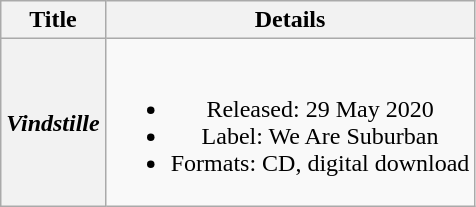<table class="wikitable plainrowheaders" style="text-align:center;">
<tr>
<th scope="col">Title</th>
<th scope="col">Details</th>
</tr>
<tr>
<th scope="row"><em>Vindstille</em></th>
<td><br><ul><li>Released: 29 May 2020</li><li>Label: We Are Suburban</li><li>Formats: CD, digital download</li></ul></td>
</tr>
</table>
